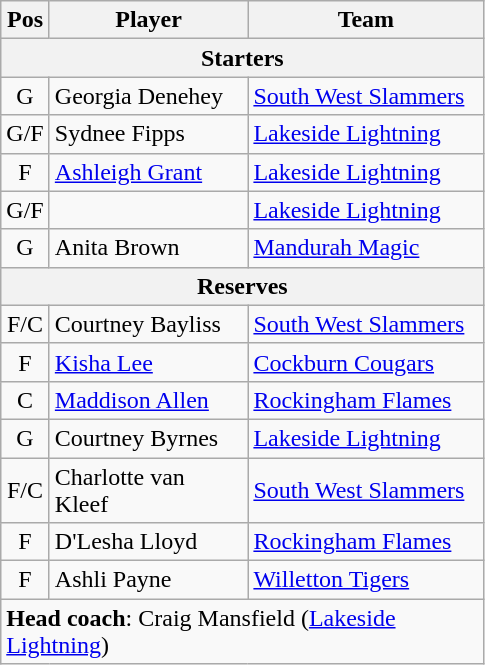<table class="wikitable" style="text-align:center">
<tr>
<th scope="col" width="25px">Pos</th>
<th scope="col" width="125px">Player</th>
<th scope="col" width="150px">Team</th>
</tr>
<tr>
<th scope="col" colspan="3">Starters</th>
</tr>
<tr>
<td>G</td>
<td style="text-align:left">Georgia Denehey</td>
<td style="text-align:left"><a href='#'>South West Slammers</a></td>
</tr>
<tr>
<td>G/F</td>
<td style="text-align:left">Sydnee Fipps</td>
<td style="text-align:left"><a href='#'>Lakeside Lightning</a></td>
</tr>
<tr>
<td>F</td>
<td style="text-align:left"><a href='#'>Ashleigh Grant</a></td>
<td style="text-align:left"><a href='#'>Lakeside Lightning</a></td>
</tr>
<tr>
<td>G/F</td>
<td style="text-align:left"></td>
<td style="text-align:left"><a href='#'>Lakeside Lightning</a></td>
</tr>
<tr>
<td>G</td>
<td style="text-align:left">Anita Brown</td>
<td style="text-align:left"><a href='#'>Mandurah Magic</a></td>
</tr>
<tr>
<th scope="col" colspan="3">Reserves</th>
</tr>
<tr>
<td>F/C</td>
<td style="text-align:left">Courtney Bayliss</td>
<td style="text-align:left"><a href='#'>South West Slammers</a></td>
</tr>
<tr>
<td>F</td>
<td style="text-align:left"><a href='#'>Kisha Lee</a></td>
<td style="text-align:left"><a href='#'>Cockburn Cougars</a></td>
</tr>
<tr>
<td>C</td>
<td style="text-align:left"><a href='#'>Maddison Allen</a></td>
<td style="text-align:left"><a href='#'>Rockingham Flames</a></td>
</tr>
<tr>
<td>G</td>
<td style="text-align:left">Courtney Byrnes</td>
<td style="text-align:left"><a href='#'>Lakeside Lightning</a></td>
</tr>
<tr>
<td>F/C</td>
<td style="text-align:left">Charlotte van Kleef</td>
<td style="text-align:left"><a href='#'>South West Slammers</a></td>
</tr>
<tr>
<td>F</td>
<td style="text-align:left">D'Lesha Lloyd</td>
<td style="text-align:left"><a href='#'>Rockingham Flames</a></td>
</tr>
<tr>
<td>F</td>
<td style="text-align:left">Ashli Payne</td>
<td style="text-align:left"><a href='#'>Willetton Tigers</a></td>
</tr>
<tr>
<td style="text-align:left" colspan="3"><strong>Head coach</strong>: Craig Mansfield (<a href='#'>Lakeside Lightning</a>)</td>
</tr>
</table>
